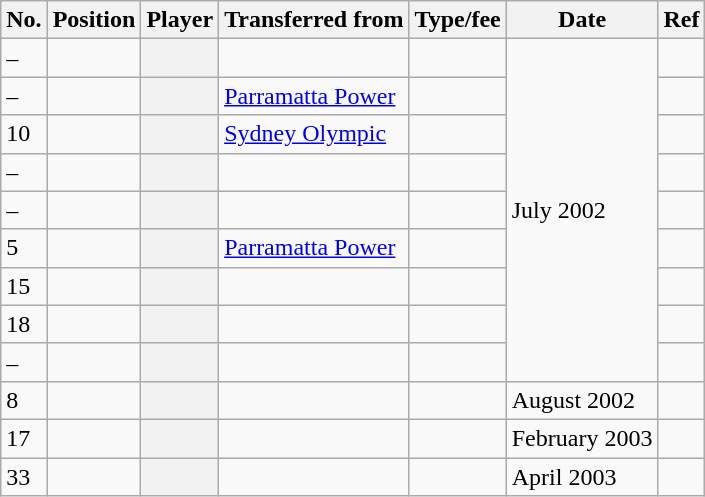<table class="wikitable plainrowheaders sortable" style="text-align:center; text-align:left">
<tr>
<th scope="col">No.</th>
<th scope="col">Position</th>
<th scope="col">Player</th>
<th scope="col">Transferred from</th>
<th scope="col">Type/fee</th>
<th scope="col">Date</th>
<th scope="col" class="unsortable">Ref</th>
</tr>
<tr>
<td>–</td>
<td></td>
<th scope="row"></th>
<td></td>
<td></td>
<td rowspan="9">July 2002</td>
<td></td>
</tr>
<tr>
<td>–</td>
<td></td>
<th scope="row"></th>
<td><a href='#'>Parramatta Power</a></td>
<td></td>
<td></td>
</tr>
<tr>
<td>10</td>
<td></td>
<th scope="row"></th>
<td><a href='#'>Sydney Olympic</a></td>
<td></td>
<td></td>
</tr>
<tr>
<td>–</td>
<td></td>
<th scope="row"></th>
<td></td>
<td></td>
<td></td>
</tr>
<tr>
<td>–</td>
<td></td>
<th scope="row"></th>
<td></td>
<td></td>
<td></td>
</tr>
<tr>
<td>5</td>
<td></td>
<th scope="row"></th>
<td><a href='#'>Parramatta Power</a></td>
<td></td>
<td></td>
</tr>
<tr>
<td>15</td>
<td></td>
<th scope="row"></th>
<td></td>
<td></td>
<td></td>
</tr>
<tr>
<td>18</td>
<td></td>
<th scope="row"></th>
<td></td>
<td></td>
<td></td>
</tr>
<tr>
<td>–</td>
<td></td>
<th scope="row"></th>
<td></td>
<td></td>
<td></td>
</tr>
<tr>
<td>8</td>
<td></td>
<th scope="row"></th>
<td></td>
<td></td>
<td>August 2002</td>
<td></td>
</tr>
<tr>
<td>17</td>
<td></td>
<th scope="row"></th>
<td></td>
<td></td>
<td>February 2003</td>
<td></td>
</tr>
<tr>
<td>33</td>
<td></td>
<th scope="row"></th>
<td></td>
<td></td>
<td>April 2003</td>
<td></td>
</tr>
</table>
